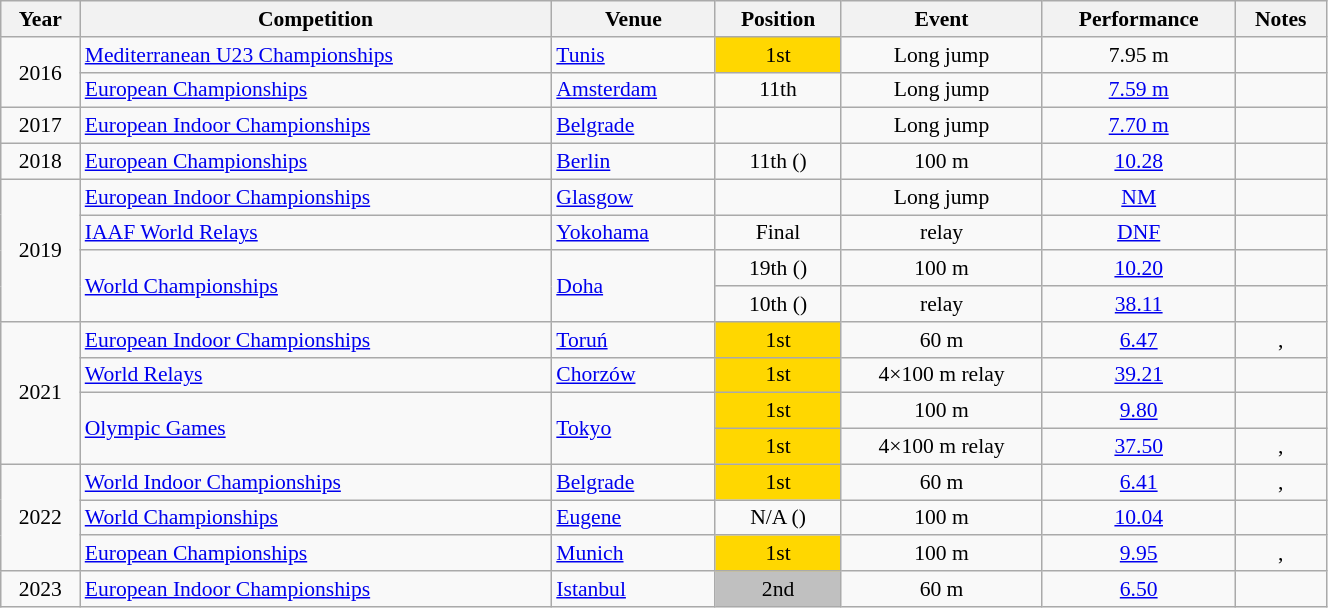<table class="wikitable sortable" width=70% style="font-size:90%; text-align:center;">
<tr>
<th>Year</th>
<th>Competition</th>
<th>Venue</th>
<th>Position</th>
<th>Event</th>
<th>Performance</th>
<th>Notes</th>
</tr>
<tr>
<td rowspan=2>2016</td>
<td align=left><a href='#'>Mediterranean U23 Championships</a></td>
<td align=left> <a href='#'>Tunis</a></td>
<td bgcolor=gold>1st</td>
<td>Long jump</td>
<td>7.95 m</td>
<td></td>
</tr>
<tr>
<td align=left><a href='#'>European Championships</a></td>
<td align=left> <a href='#'>Amsterdam</a></td>
<td>11th</td>
<td>Long jump</td>
<td><a href='#'>7.59 m</a></td>
<td></td>
</tr>
<tr>
<td>2017</td>
<td align=left><a href='#'>European Indoor Championships</a></td>
<td align=left> <a href='#'>Belgrade</a></td>
<td></td>
<td>Long jump</td>
<td><a href='#'>7.70 m</a></td>
<td></td>
</tr>
<tr>
<td>2018</td>
<td align=left><a href='#'>European Championships</a></td>
<td align=left> <a href='#'>Berlin</a></td>
<td>11th ()</td>
<td>100 m</td>
<td><a href='#'>10.28</a></td>
<td></td>
</tr>
<tr>
<td rowspan=4>2019</td>
<td align=left><a href='#'>European Indoor Championships</a></td>
<td align=left> <a href='#'>Glasgow</a></td>
<td></td>
<td>Long jump</td>
<td><a href='#'>NM</a></td>
<td></td>
</tr>
<tr>
<td align=left><a href='#'>IAAF World Relays</a></td>
<td align=left> <a href='#'>Yokohama</a></td>
<td>Final</td>
<td> relay</td>
<td><a href='#'>DNF</a></td>
<td></td>
</tr>
<tr>
<td align=left rowspan=2><a href='#'>World Championships</a></td>
<td align=left rowspan=2> <a href='#'>Doha</a></td>
<td>19th ()</td>
<td>100 m</td>
<td><a href='#'>10.20</a></td>
<td></td>
</tr>
<tr>
<td>10th ()</td>
<td> relay</td>
<td><a href='#'>38.11</a></td>
<td></td>
</tr>
<tr>
<td rowspan=4>2021</td>
<td align=left><a href='#'>European Indoor Championships</a></td>
<td align=left> <a href='#'>Toruń</a></td>
<td bgcolor=gold>1st</td>
<td>60 m</td>
<td><a href='#'>6.47</a></td>
<td>, </td>
</tr>
<tr>
<td align=left><a href='#'>World Relays</a></td>
<td align=left> <a href='#'>Chorzów</a></td>
<td bgcolor=gold>1st</td>
<td>4×100 m relay</td>
<td><a href='#'>39.21</a></td>
<td></td>
</tr>
<tr>
<td align=left rowspan=2><a href='#'>Olympic Games</a></td>
<td align=left rowspan=2> <a href='#'>Tokyo</a></td>
<td bgcolor=gold>1st</td>
<td>100 m</td>
<td><a href='#'>9.80</a></td>
<td></td>
</tr>
<tr>
<td bgcolor=gold>1st</td>
<td>4×100 m relay</td>
<td><a href='#'>37.50</a></td>
<td>, </td>
</tr>
<tr>
<td rowspan=3>2022</td>
<td align=left><a href='#'>World Indoor Championships</a></td>
<td align=left> <a href='#'>Belgrade</a></td>
<td bgcolor=gold>1st</td>
<td>60 m</td>
<td><a href='#'>6.41</a></td>
<td>, </td>
</tr>
<tr>
<td align=left><a href='#'>World Championships</a></td>
<td align=left> <a href='#'>Eugene</a></td>
<td>N/A ()</td>
<td>100 m</td>
<td><a href='#'>10.04</a></td>
<td></td>
</tr>
<tr>
<td align=left><a href='#'>European Championships</a></td>
<td align=left> <a href='#'>Munich</a></td>
<td bgcolor=gold>1st</td>
<td>100 m</td>
<td><a href='#'>9.95</a></td>
<td>, </td>
</tr>
<tr>
<td rowspan=1>2023</td>
<td align=left><a href='#'>European Indoor Championships</a></td>
<td align=left> <a href='#'>Istanbul</a></td>
<td bgcolor=silver>2nd</td>
<td>60 m</td>
<td><a href='#'>6.50</a></td>
<td></td>
</tr>
</table>
